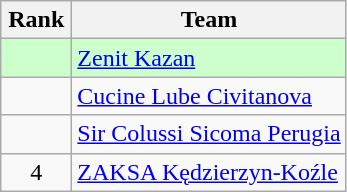<table class="wikitable" style="text-align: center;">
<tr>
<th width=40>Rank</th>
<th>Team</th>
</tr>
<tr bgcolor=#CCFFCC>
<td></td>
<td align=left> <a href='#'>Zenit Kazan</a></td>
</tr>
<tr>
<td></td>
<td align=left> <a href='#'>Cucine Lube Civitanova</a></td>
</tr>
<tr>
<td></td>
<td align=left> <a href='#'>Sir Colussi Sicoma Perugia</a></td>
</tr>
<tr>
<td>4</td>
<td align=left> <a href='#'>ZAKSA Kędzierzyn-Koźle</a></td>
</tr>
</table>
